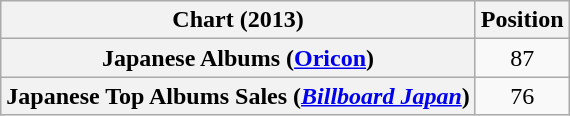<table class="wikitable sortable plainrowheaders" style="text-align:center">
<tr>
<th scope="col">Chart (2013)</th>
<th scope="col">Position</th>
</tr>
<tr>
<th scope="row">Japanese Albums (<a href='#'>Oricon</a>)</th>
<td>87</td>
</tr>
<tr>
<th scope="row">Japanese Top Albums Sales (<em><a href='#'>Billboard Japan</a></em>)</th>
<td>76</td>
</tr>
</table>
